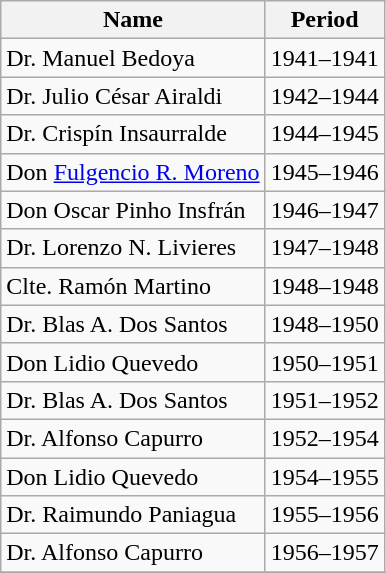<table class="wikitable">
<tr>
<th>Name</th>
<th>Period</th>
</tr>
<tr>
<td>Dr. Manuel Bedoya</td>
<td>1941–1941</td>
</tr>
<tr>
<td>Dr. Julio César Airaldi</td>
<td>1942–1944</td>
</tr>
<tr>
<td>Dr. Crispín Insaurralde</td>
<td>1944–1945</td>
</tr>
<tr>
<td>Don <a href='#'>Fulgencio R. Moreno</a></td>
<td>1945–1946</td>
</tr>
<tr>
<td>Don Oscar Pinho Insfrán</td>
<td>1946–1947</td>
</tr>
<tr>
<td>Dr. Lorenzo N. Livieres</td>
<td>1947–1948</td>
</tr>
<tr>
<td>Clte. Ramón Martino</td>
<td>1948–1948</td>
</tr>
<tr>
<td>Dr. Blas A. Dos Santos</td>
<td>1948–1950</td>
</tr>
<tr>
<td>Don Lidio Quevedo</td>
<td>1950–1951</td>
</tr>
<tr>
<td>Dr. Blas A. Dos Santos</td>
<td>1951–1952</td>
</tr>
<tr>
<td>Dr. Alfonso Capurro</td>
<td>1952–1954</td>
</tr>
<tr>
<td>Don Lidio Quevedo</td>
<td>1954–1955</td>
</tr>
<tr>
<td>Dr. Raimundo Paniagua</td>
<td>1955–1956</td>
</tr>
<tr>
<td>Dr. Alfonso Capurro</td>
<td>1956–1957</td>
</tr>
<tr>
</tr>
</table>
